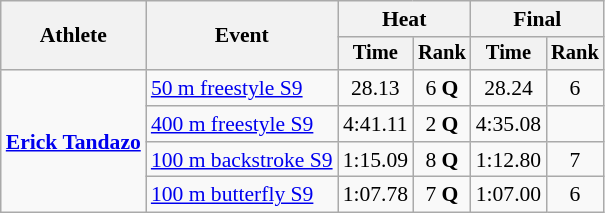<table class=wikitable style=font-size:90%;text-align:center>
<tr>
<th rowspan=2>Athlete</th>
<th rowspan=2>Event</th>
<th colspan=2>Heat</th>
<th colspan=2>Final</th>
</tr>
<tr style=font-size:95%>
<th>Time</th>
<th>Rank</th>
<th>Time</th>
<th>Rank</th>
</tr>
<tr align=center>
<td align=left rowspan=4><strong><a href='#'>Erick Tandazo</a></strong></td>
<td align=left><a href='#'>50 m freestyle S9</a></td>
<td>28.13</td>
<td>6 <strong>Q</strong></td>
<td>28.24</td>
<td>6</td>
</tr>
<tr align=center>
<td align=left><a href='#'>400 m freestyle S9</a></td>
<td>4:41.11</td>
<td>2 <strong>Q</strong></td>
<td>4:35.08</td>
<td></td>
</tr>
<tr align=center>
<td align=left><a href='#'>100 m backstroke S9</a></td>
<td>1:15.09</td>
<td>8 <strong>Q</strong></td>
<td>1:12.80</td>
<td>7</td>
</tr>
<tr align=center>
<td align=left><a href='#'>100 m butterfly S9</a></td>
<td>1:07.78</td>
<td>7 <strong>Q</strong></td>
<td>1:07.00</td>
<td>6</td>
</tr>
</table>
